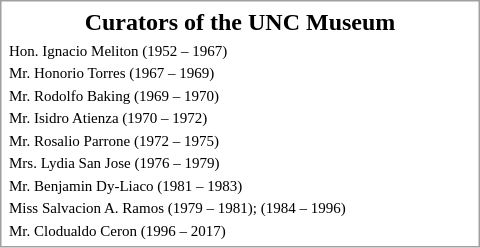<table style="float:right; margin:1em 1em 1em 1em; width:20em; border: 1px solid #a0a0a0; padding: 2px; bg-colour=yellow; text-align:center;">
<tr style= "text-align:centre;">
<td><span><strong>Curators of the UNC Museum</strong></span></td>
</tr>
<tr style="text-align:left; font-size:x-small;">
<td>Hon. Ignacio Meliton (1952 – 1967)</td>
</tr>
<tr style="text-align:left; font-size:x-small;">
<td>Mr. Honorio Torres (1967 – 1969)</td>
</tr>
<tr style="text-align:left; font-size:x-small;">
<td>Mr. Rodolfo Baking (1969 – 1970)</td>
</tr>
<tr style="text-align:left; font-size:x-small;">
<td>Mr. Isidro Atienza (1970 – 1972)</td>
</tr>
<tr style="text-align:left; font-size:x-small;">
<td>Mr. Rosalio Parrone (1972 – 1975)</td>
</tr>
<tr style="text-align:left; font-size:x-small;">
<td>Mrs. Lydia San Jose (1976 – 1979)</td>
</tr>
<tr style="text-align:left; font-size:x-small;">
<td>Mr. Benjamin Dy-Liaco (1981 – 1983)</td>
</tr>
<tr style="text-align:left; font-size:x-small;">
<td>Miss Salvacion A. Ramos (1979 – 1981); (1984 – 1996)</td>
</tr>
<tr style="text-align:left; font-size:x-small;">
<td>Mr. Clodualdo Ceron (1996 – 2017)</td>
</tr>
</table>
